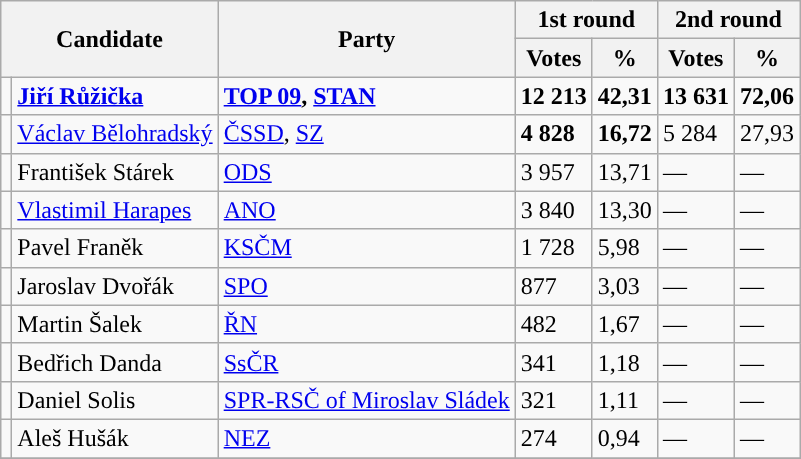<table class="wikitable sortable">
<tr>
<th colspan="2" rowspan="2">Candidate</th>
<th rowspan="2">Party</th>
<th colspan="2">1st round</th>
<th colspan="2">2nd round</th>
</tr>
<tr>
<th>Votes</th>
<th>%</th>
<th>Votes</th>
<th>%</th>
</tr>
<tr>
<td style="background-color:"></td>
<td><strong><a href='#'>Jiří Růžička</a></strong></td>
<td><strong><a href='#'>TOP 09</a>, <a href='#'>STAN</a></strong></td>
<td><strong>12 213</strong></td>
<td><strong>42,31</strong></td>
<td><strong>13 631</strong></td>
<td><strong>72,06</strong></td>
</tr>
<tr>
<td style="background-color:"></td>
<td><a href='#'>Václav Bělohradský</a></td>
<td><a href='#'>ČSSD</a>, <a href='#'>SZ</a></td>
<td><strong>4 828</strong></td>
<td><strong>16,72</strong></td>
<td>5 284</td>
<td>27,93</td>
</tr>
<tr>
<td style="background-color:"></td>
<td>František Stárek</td>
<td><a href='#'>ODS</a></td>
<td>3 957</td>
<td>13,71</td>
<td>—</td>
<td>—</td>
</tr>
<tr>
<td style="background-color:"></td>
<td><a href='#'>Vlastimil Harapes</a></td>
<td><a href='#'>ANO</a></td>
<td>3 840</td>
<td>13,30</td>
<td>—</td>
<td>—</td>
</tr>
<tr>
<td style="background-color:"></td>
<td>Pavel Franěk</td>
<td><a href='#'>KSČM</a></td>
<td>1 728</td>
<td>5,98</td>
<td>—</td>
<td>—</td>
</tr>
<tr>
<td style="background-color:"></td>
<td>Jaroslav Dvořák</td>
<td><a href='#'>SPO</a></td>
<td>877</td>
<td>3,03</td>
<td>—</td>
<td>—</td>
</tr>
<tr>
<td style="background-color:"></td>
<td>Martin Šalek</td>
<td><a href='#'>ŘN</a></td>
<td>482</td>
<td>1,67</td>
<td>—</td>
<td>—</td>
</tr>
<tr>
<td style="background-color:"></td>
<td>Bedřich Danda</td>
<td><a href='#'>SsČR</a></td>
<td>341</td>
<td>1,18</td>
<td>—</td>
<td>—</td>
</tr>
<tr>
<td style="background-color:"></td>
<td>Daniel Solis</td>
<td><a href='#'>SPR-RSČ of Miroslav Sládek</a></td>
<td>321</td>
<td>1,11</td>
<td>—</td>
<td>—</td>
</tr>
<tr>
<td style="background-color:"></td>
<td>Aleš Hušák</td>
<td><a href='#'>NEZ</a></td>
<td>274</td>
<td>0,94</td>
<td>—</td>
<td>—</td>
</tr>
<tr>
</tr>
</table>
